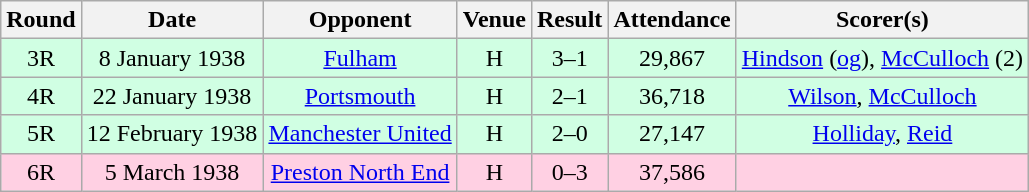<table style="text-align:center;" class="wikitable sortable">
<tr>
<th>Round</th>
<th>Date</th>
<th>Opponent</th>
<th>Venue</th>
<th>Result</th>
<th>Attendance</th>
<th>Scorer(s)</th>
</tr>
<tr style="background:#d0ffe3;">
<td>3R</td>
<td>8 January 1938</td>
<td><a href='#'>Fulham</a></td>
<td>H</td>
<td>3–1</td>
<td>29,867</td>
<td><a href='#'>Hindson</a> (<a href='#'>og</a>), <a href='#'>McCulloch</a> (2)</td>
</tr>
<tr style="background:#d0ffe3;">
<td>4R</td>
<td>22 January 1938</td>
<td><a href='#'>Portsmouth</a></td>
<td>H</td>
<td>2–1</td>
<td>36,718</td>
<td><a href='#'>Wilson</a>, <a href='#'>McCulloch</a></td>
</tr>
<tr style="background:#d0ffe3;">
<td>5R</td>
<td>12 February 1938</td>
<td><a href='#'>Manchester United</a></td>
<td>H</td>
<td>2–0</td>
<td>27,147</td>
<td><a href='#'>Holliday</a>, <a href='#'>Reid</a></td>
</tr>
<tr style="background:#ffd0e3;">
<td>6R</td>
<td>5 March 1938</td>
<td><a href='#'>Preston North End</a></td>
<td>H</td>
<td>0–3</td>
<td>37,586</td>
<td></td>
</tr>
</table>
